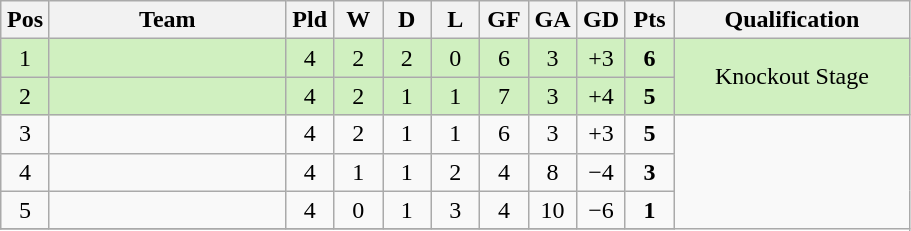<table class="wikitable" border="1" style="text-align: center;">
<tr>
<th width="25"><abbr>Pos</abbr></th>
<th width="150">Team</th>
<th width="25"><abbr>Pld</abbr></th>
<th width="25"><abbr>W</abbr></th>
<th width="25"><abbr>D</abbr></th>
<th width="25"><abbr>L</abbr></th>
<th width="25"><abbr>GF</abbr></th>
<th width="25"><abbr>GA</abbr></th>
<th width="25"><abbr>GD</abbr></th>
<th width="25"><abbr>Pts</abbr></th>
<th width="150">Qualification</th>
</tr>
<tr bgcolor= #D0F0C0>
<td>1</td>
<td align="left"></td>
<td>4</td>
<td>2</td>
<td>2</td>
<td>0</td>
<td>6</td>
<td>3</td>
<td>+3</td>
<td><strong>6</strong></td>
<td rowspan=2>Knockout Stage</td>
</tr>
<tr bgcolor= #D0F0C0>
<td>2</td>
<td align="left"></td>
<td>4</td>
<td>2</td>
<td>1</td>
<td>1</td>
<td>7</td>
<td>3</td>
<td>+4</td>
<td><strong>5</strong></td>
</tr>
<tr>
<td>3</td>
<td align="left"></td>
<td>4</td>
<td>2</td>
<td>1</td>
<td>1</td>
<td>6</td>
<td>3</td>
<td>+3</td>
<td><strong>5</strong></td>
</tr>
<tr>
<td>4</td>
<td align="left"></td>
<td>4</td>
<td>1</td>
<td>1</td>
<td>2</td>
<td>4</td>
<td>8</td>
<td>−4</td>
<td><strong>3</strong></td>
</tr>
<tr>
<td>5</td>
<td align="left"></td>
<td>4</td>
<td>0</td>
<td>1</td>
<td>3</td>
<td>4</td>
<td>10</td>
<td>−6</td>
<td><strong>1</strong></td>
</tr>
<tr>
</tr>
</table>
